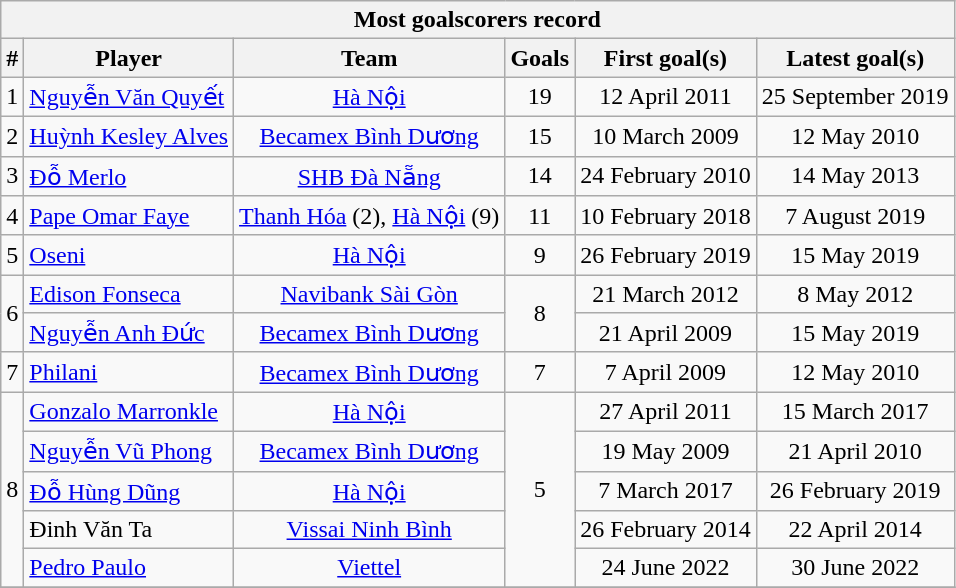<table class="wikitable sortable" style="text-align:center">
<tr>
<th colspan=6>Most goalscorers record</th>
</tr>
<tr>
<th>#</th>
<th>Player</th>
<th>Team</th>
<th>Goals</th>
<th>First goal(s)</th>
<th>Latest goal(s)</th>
</tr>
<tr>
<td>1</td>
<td style="text-align:left"> <a href='#'>Nguyễn Văn Quyết</a></td>
<td><a href='#'>Hà Nội</a></td>
<td>19</td>
<td>12 April 2011</td>
<td>25 September 2019</td>
</tr>
<tr>
<td>2</td>
<td style="text-align:left"> <a href='#'>Huỳnh Kesley Alves</a></td>
<td><a href='#'>Becamex Bình Dương</a></td>
<td>15</td>
<td>10 March 2009</td>
<td>12 May 2010</td>
</tr>
<tr>
<td>3</td>
<td style="text-align:left"> <a href='#'>Đỗ Merlo</a></td>
<td><a href='#'>SHB Đà Nẵng</a></td>
<td>14</td>
<td>24 February 2010</td>
<td>14 May 2013</td>
</tr>
<tr>
<td>4</td>
<td style="text-align:left"> <a href='#'>Pape Omar Faye</a></td>
<td><a href='#'>Thanh Hóa</a> (2), <a href='#'>Hà Nội</a> (9)</td>
<td>11</td>
<td>10 February 2018</td>
<td>7 August 2019</td>
</tr>
<tr>
<td>5</td>
<td style="text-align:left"> <a href='#'>Oseni</a></td>
<td><a href='#'>Hà Nội</a></td>
<td>9</td>
<td>26 February 2019</td>
<td>15 May 2019</td>
</tr>
<tr>
<td rowspan=2>6</td>
<td style="text-align:left"> <a href='#'>Edison Fonseca</a></td>
<td><a href='#'>Navibank Sài Gòn</a></td>
<td rowspan=2>8</td>
<td>21 March 2012</td>
<td>8 May 2012</td>
</tr>
<tr>
<td style="text-align:left"> <a href='#'>Nguyễn Anh Đức</a></td>
<td><a href='#'>Becamex Bình Dương</a></td>
<td>21 April 2009</td>
<td>15 May 2019</td>
</tr>
<tr>
<td>7</td>
<td style="text-align:left"> <a href='#'>Philani</a></td>
<td><a href='#'>Becamex Bình Dương</a></td>
<td>7</td>
<td>7 April 2009</td>
<td>12 May 2010</td>
</tr>
<tr>
<td rowspan=5>8</td>
<td style="text-align:left"> <a href='#'>Gonzalo Marronkle</a></td>
<td><a href='#'>Hà Nội</a></td>
<td rowspan=5>5</td>
<td>27 April 2011</td>
<td>15 March 2017</td>
</tr>
<tr>
<td style="text-align:left"> <a href='#'>Nguyễn Vũ Phong</a></td>
<td><a href='#'>Becamex Bình Dương</a></td>
<td>19 May 2009</td>
<td>21 April 2010</td>
</tr>
<tr>
<td style="text-align:left"> <a href='#'>Đỗ Hùng Dũng</a></td>
<td><a href='#'>Hà Nội</a></td>
<td>7 March 2017</td>
<td>26 February 2019</td>
</tr>
<tr>
<td style="text-align:left"> Đinh Văn Ta</td>
<td><a href='#'>Vissai Ninh Bình</a></td>
<td>26 February 2014</td>
<td>22 April 2014</td>
</tr>
<tr>
<td style="text-align:left"> <a href='#'>Pedro Paulo</a></td>
<td><a href='#'>Viettel</a></td>
<td>24 June 2022</td>
<td>30 June 2022</td>
</tr>
<tr>
</tr>
</table>
